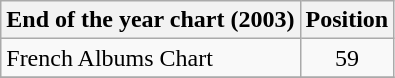<table class="wikitable sortable">
<tr>
<th align="left">End of the year chart (2003)</th>
<th align="center">Position</th>
</tr>
<tr>
<td align="left">French Albums Chart</td>
<td align="center">59</td>
</tr>
<tr>
</tr>
</table>
